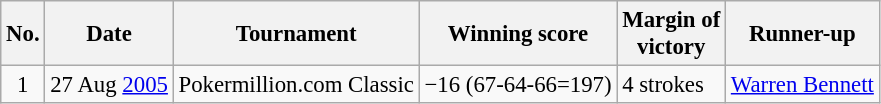<table class="wikitable" style="font-size:95%;">
<tr>
<th>No.</th>
<th>Date</th>
<th>Tournament</th>
<th>Winning score</th>
<th>Margin of<br>victory</th>
<th>Runner-up</th>
</tr>
<tr>
<td align=center>1</td>
<td align=right>27 Aug <a href='#'>2005</a></td>
<td>Pokermillion.com Classic</td>
<td>−16 (67-64-66=197)</td>
<td>4 strokes</td>
<td> <a href='#'>Warren Bennett</a></td>
</tr>
</table>
